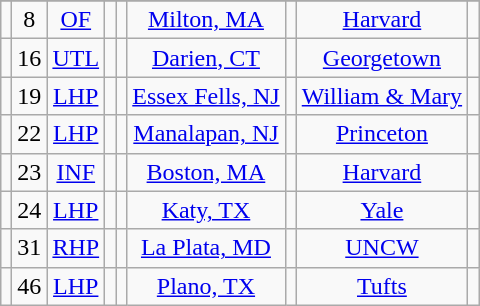<table class="wikitable sortable" style="text-align: center">
<tr align=center>
</tr>
<tr>
<td></td>
<td>8</td>
<td><a href='#'>OF</a></td>
<td></td>
<td></td>
<td><a href='#'>Milton, MA</a></td>
<td></td>
<td><a href='#'>Harvard</a></td>
<td></td>
</tr>
<tr>
<td></td>
<td>16</td>
<td><a href='#'>UTL</a></td>
<td></td>
<td></td>
<td><a href='#'>Darien, CT</a></td>
<td></td>
<td><a href='#'>Georgetown</a></td>
<td></td>
</tr>
<tr>
<td></td>
<td>19</td>
<td><a href='#'>LHP</a></td>
<td></td>
<td></td>
<td><a href='#'>Essex Fells, NJ</a></td>
<td></td>
<td><a href='#'>William & Mary</a></td>
<td></td>
</tr>
<tr>
<td></td>
<td>22</td>
<td><a href='#'>LHP</a></td>
<td></td>
<td></td>
<td><a href='#'>Manalapan, NJ</a></td>
<td></td>
<td><a href='#'>Princeton</a></td>
<td></td>
</tr>
<tr>
<td></td>
<td>23</td>
<td><a href='#'>INF</a></td>
<td></td>
<td></td>
<td><a href='#'>Boston, MA</a></td>
<td></td>
<td><a href='#'>Harvard</a></td>
<td></td>
</tr>
<tr>
<td></td>
<td>24</td>
<td><a href='#'>LHP</a></td>
<td></td>
<td></td>
<td><a href='#'>Katy, TX</a></td>
<td></td>
<td><a href='#'>Yale</a></td>
<td></td>
</tr>
<tr>
<td></td>
<td>31</td>
<td><a href='#'>RHP</a></td>
<td></td>
<td></td>
<td><a href='#'>La Plata, MD</a></td>
<td></td>
<td><a href='#'>UNCW</a></td>
<td></td>
</tr>
<tr>
<td></td>
<td>46</td>
<td><a href='#'>LHP</a></td>
<td></td>
<td></td>
<td><a href='#'>Plano, TX</a></td>
<td></td>
<td><a href='#'>Tufts</a></td>
<td></td>
</tr>
</table>
